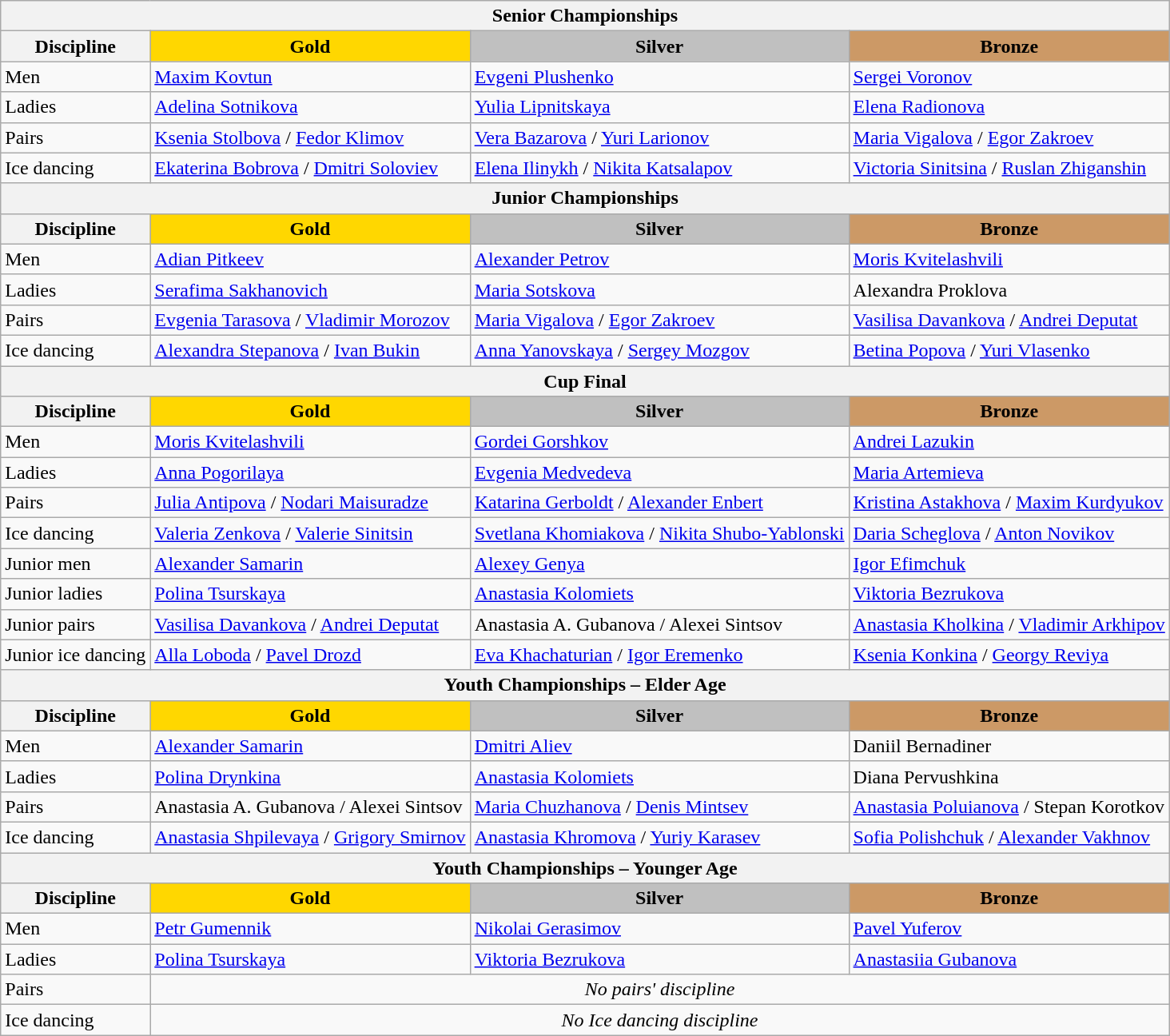<table class="wikitable">
<tr>
<th colspan=4>Senior Championships</th>
</tr>
<tr>
<th>Discipline</th>
<td align=center bgcolor=gold><strong>Gold</strong></td>
<td align=center bgcolor=silver><strong>Silver</strong></td>
<td align=center bgcolor=cc9966><strong>Bronze</strong></td>
</tr>
<tr>
<td>Men</td>
<td><a href='#'>Maxim Kovtun</a></td>
<td><a href='#'>Evgeni Plushenko</a></td>
<td><a href='#'>Sergei Voronov</a></td>
</tr>
<tr>
<td>Ladies</td>
<td><a href='#'>Adelina Sotnikova</a></td>
<td><a href='#'>Yulia Lipnitskaya</a></td>
<td><a href='#'>Elena Radionova</a></td>
</tr>
<tr>
<td>Pairs</td>
<td><a href='#'>Ksenia Stolbova</a> / <a href='#'>Fedor Klimov</a></td>
<td><a href='#'>Vera Bazarova</a> / <a href='#'>Yuri Larionov</a></td>
<td><a href='#'>Maria Vigalova</a> / <a href='#'>Egor Zakroev</a></td>
</tr>
<tr>
<td>Ice dancing</td>
<td><a href='#'>Ekaterina Bobrova</a> / <a href='#'>Dmitri Soloviev</a></td>
<td><a href='#'>Elena Ilinykh</a> / <a href='#'>Nikita Katsalapov</a></td>
<td><a href='#'>Victoria Sinitsina</a> / <a href='#'>Ruslan Zhiganshin</a></td>
</tr>
<tr>
<th colspan=4>Junior Championships</th>
</tr>
<tr>
<th>Discipline</th>
<td align=center bgcolor=gold><strong>Gold</strong></td>
<td align=center bgcolor=silver><strong>Silver</strong></td>
<td align=center bgcolor=cc9966><strong>Bronze</strong></td>
</tr>
<tr>
<td>Men</td>
<td><a href='#'>Adian Pitkeev</a></td>
<td><a href='#'>Alexander Petrov</a></td>
<td><a href='#'>Moris Kvitelashvili</a></td>
</tr>
<tr>
<td>Ladies</td>
<td><a href='#'>Serafima Sakhanovich</a></td>
<td><a href='#'>Maria Sotskova</a></td>
<td>Alexandra Proklova</td>
</tr>
<tr>
<td>Pairs</td>
<td><a href='#'>Evgenia Tarasova</a> / <a href='#'>Vladimir Morozov</a></td>
<td><a href='#'>Maria Vigalova</a> / <a href='#'>Egor Zakroev</a></td>
<td><a href='#'>Vasilisa Davankova</a> / <a href='#'>Andrei Deputat</a></td>
</tr>
<tr>
<td>Ice dancing</td>
<td><a href='#'>Alexandra Stepanova</a> / <a href='#'>Ivan Bukin</a></td>
<td><a href='#'>Anna Yanovskaya</a> / <a href='#'>Sergey Mozgov</a></td>
<td><a href='#'>Betina Popova</a> / <a href='#'>Yuri Vlasenko</a></td>
</tr>
<tr>
<th colspan=4>Cup Final</th>
</tr>
<tr>
<th>Discipline</th>
<td align=center bgcolor=gold><strong>Gold</strong></td>
<td align=center bgcolor=silver><strong>Silver</strong></td>
<td align=center bgcolor=cc9966><strong>Bronze</strong></td>
</tr>
<tr>
<td>Men</td>
<td><a href='#'>Moris Kvitelashvili</a></td>
<td><a href='#'>Gordei Gorshkov</a></td>
<td><a href='#'>Andrei Lazukin</a></td>
</tr>
<tr>
<td>Ladies</td>
<td><a href='#'>Anna Pogorilaya</a></td>
<td><a href='#'>Evgenia Medvedeva</a></td>
<td><a href='#'>Maria Artemieva</a></td>
</tr>
<tr>
<td>Pairs</td>
<td><a href='#'>Julia Antipova</a> / <a href='#'>Nodari Maisuradze</a></td>
<td><a href='#'>Katarina Gerboldt</a> / <a href='#'>Alexander Enbert</a></td>
<td><a href='#'>Kristina Astakhova</a> / <a href='#'>Maxim Kurdyukov</a></td>
</tr>
<tr>
<td>Ice dancing</td>
<td><a href='#'>Valeria Zenkova</a> / <a href='#'>Valerie Sinitsin</a></td>
<td><a href='#'>Svetlana Khomiakova</a> / <a href='#'>Nikita Shubo-Yablonski</a></td>
<td><a href='#'>Daria Scheglova</a> / <a href='#'>Anton Novikov</a></td>
</tr>
<tr>
<td>Junior men</td>
<td><a href='#'>Alexander Samarin</a></td>
<td><a href='#'>Alexey Genya</a></td>
<td><a href='#'>Igor Efimchuk</a></td>
</tr>
<tr>
<td>Junior ladies</td>
<td><a href='#'>Polina Tsurskaya</a></td>
<td><a href='#'>Anastasia Kolomiets</a></td>
<td><a href='#'>Viktoria Bezrukova</a></td>
</tr>
<tr>
<td>Junior pairs</td>
<td><a href='#'>Vasilisa Davankova</a> / <a href='#'>Andrei Deputat</a></td>
<td>Anastasia A. Gubanova / Alexei Sintsov</td>
<td><a href='#'>Anastasia Kholkina</a> / <a href='#'>Vladimir Arkhipov</a></td>
</tr>
<tr>
<td>Junior ice dancing</td>
<td><a href='#'>Alla Loboda</a> / <a href='#'>Pavel Drozd</a></td>
<td><a href='#'>Eva Khachaturian</a> / <a href='#'>Igor Eremenko</a></td>
<td><a href='#'>Ksenia Konkina</a> / <a href='#'>Georgy Reviya</a></td>
</tr>
<tr>
<th colspan=4>Youth Championships – Elder Age</th>
</tr>
<tr>
<th>Discipline</th>
<td align=center bgcolor=gold><strong>Gold</strong></td>
<td align=center bgcolor=silver><strong>Silver</strong></td>
<td align=center bgcolor=cc9966><strong>Bronze</strong></td>
</tr>
<tr>
<td>Men</td>
<td><a href='#'>Alexander Samarin</a></td>
<td><a href='#'>Dmitri Aliev</a></td>
<td>Daniil Bernadiner</td>
</tr>
<tr>
<td>Ladies</td>
<td><a href='#'>Polina Drynkina</a></td>
<td><a href='#'>Anastasia Kolomiets</a></td>
<td>Diana Pervushkina</td>
</tr>
<tr>
<td>Pairs</td>
<td>Anastasia A. Gubanova / Alexei Sintsov</td>
<td><a href='#'>Maria Chuzhanova</a> / <a href='#'>Denis Mintsev</a></td>
<td><a href='#'>Anastasia Poluianova</a> / Stepan Korotkov</td>
</tr>
<tr>
<td>Ice dancing</td>
<td><a href='#'>Anastasia Shpilevaya</a> / <a href='#'>Grigory Smirnov</a></td>
<td><a href='#'>Anastasia Khromova</a> / <a href='#'>Yuriy Karasev</a></td>
<td><a href='#'>Sofia Polishchuk</a> / <a href='#'>Alexander Vakhnov</a></td>
</tr>
<tr>
<th colspan=4>Youth Championships – Younger Age</th>
</tr>
<tr>
<th>Discipline</th>
<td align=center bgcolor=gold><strong>Gold</strong></td>
<td align=center bgcolor=silver><strong>Silver</strong></td>
<td align=center bgcolor=cc9966><strong>Bronze</strong></td>
</tr>
<tr>
<td>Men</td>
<td><a href='#'>Petr Gumennik</a></td>
<td><a href='#'>Nikolai Gerasimov</a></td>
<td><a href='#'>Pavel Yuferov</a></td>
</tr>
<tr>
<td>Ladies</td>
<td><a href='#'>Polina Tsurskaya</a></td>
<td><a href='#'>Viktoria Bezrukova</a></td>
<td><a href='#'>Anastasiia Gubanova</a></td>
</tr>
<tr>
<td>Pairs</td>
<td colspan=3 align=center><em>No pairs' discipline</em></td>
</tr>
<tr>
<td>Ice dancing</td>
<td colspan=3 align=center><em>No Ice dancing discipline</em></td>
</tr>
</table>
